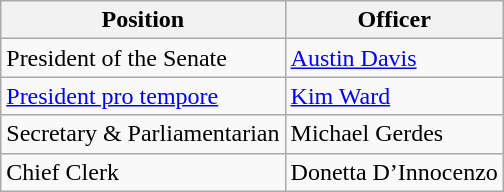<table class="wikitable">
<tr>
<th>Position</th>
<th>Officer</th>
</tr>
<tr>
<td>President of the Senate</td>
<td><a href='#'>Austin Davis</a></td>
</tr>
<tr>
<td><a href='#'>President pro tempore</a></td>
<td><a href='#'>Kim Ward</a></td>
</tr>
<tr>
<td>Secretary & Parliamentarian</td>
<td>Michael Gerdes</td>
</tr>
<tr>
<td>Chief Clerk</td>
<td>Donetta D’Innocenzo</td>
</tr>
</table>
